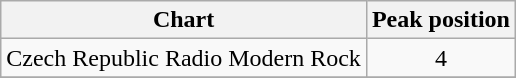<table class="wikitable">
<tr>
<th>Chart</th>
<th>Peak position</th>
</tr>
<tr>
<td>Czech Republic Radio Modern Rock</td>
<td align="center">4 </td>
</tr>
<tr>
</tr>
</table>
